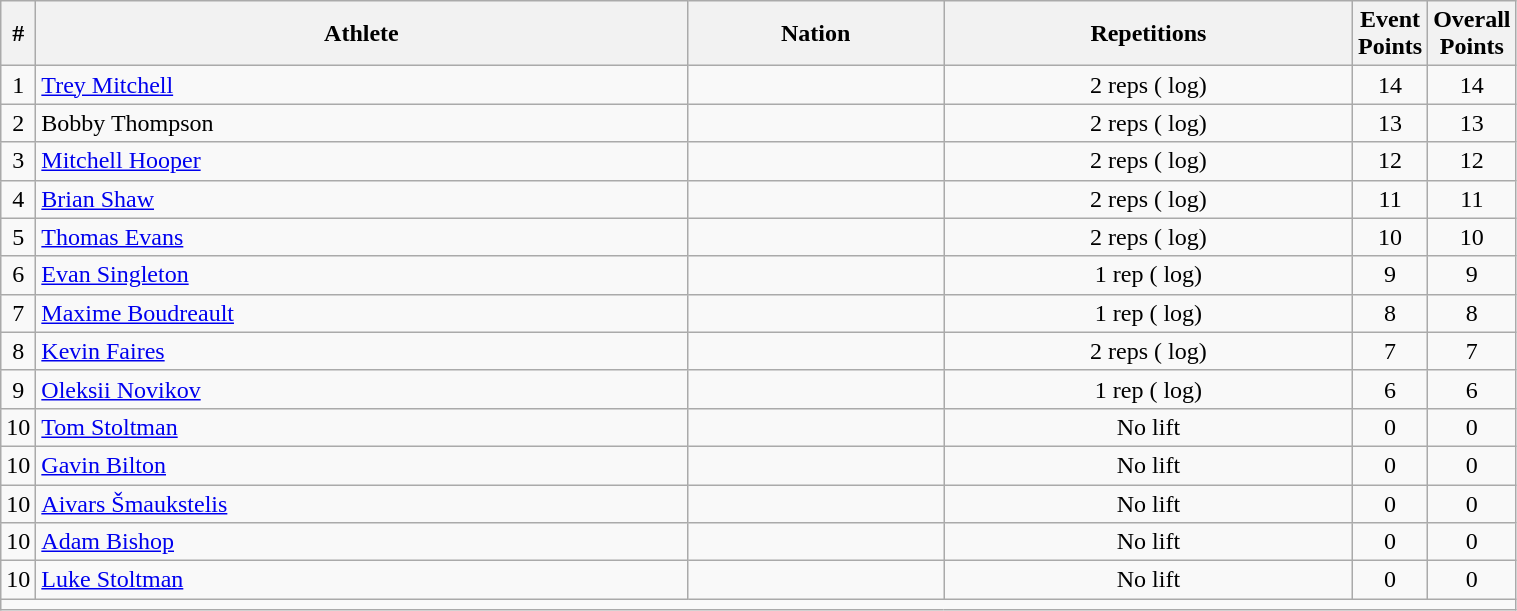<table class="wikitable sortable" style="text-align:center;width: 80%;">
<tr>
<th scope="col" style="width: 10px;">#</th>
<th scope="col">Athlete</th>
<th scope="col">Nation</th>
<th scope="col">Repetitions</th>
<th scope="col" style="width: 10px;">Event Points</th>
<th scope="col" style="width: 10px;">Overall Points</th>
</tr>
<tr>
<td>1</td>
<td align=left><a href='#'>Trey Mitchell</a></td>
<td align=left></td>
<td>2 reps ( log)</td>
<td>14</td>
<td>14</td>
</tr>
<tr>
<td>2</td>
<td align=left>Bobby Thompson</td>
<td align=left></td>
<td>2 reps ( log)</td>
<td>13</td>
<td>13</td>
</tr>
<tr>
<td>3</td>
<td align=left><a href='#'>Mitchell Hooper</a></td>
<td align=left></td>
<td>2 reps ( log)</td>
<td>12</td>
<td>12</td>
</tr>
<tr>
<td>4</td>
<td align=left><a href='#'>Brian Shaw</a></td>
<td align=left></td>
<td>2 reps ( log)</td>
<td>11</td>
<td>11</td>
</tr>
<tr>
<td>5</td>
<td align=left><a href='#'>Thomas Evans</a></td>
<td align=left></td>
<td>2 reps ( log)</td>
<td>10</td>
<td>10</td>
</tr>
<tr>
<td>6</td>
<td align=left><a href='#'>Evan Singleton</a></td>
<td align=left></td>
<td>1 rep ( log)</td>
<td>9</td>
<td>9</td>
</tr>
<tr>
<td>7</td>
<td align=left><a href='#'>Maxime Boudreault</a></td>
<td align=left></td>
<td>1 rep ( log)</td>
<td>8</td>
<td>8</td>
</tr>
<tr>
<td>8</td>
<td align=left><a href='#'>Kevin Faires</a></td>
<td align=left></td>
<td>2 reps ( log)</td>
<td>7</td>
<td>7</td>
</tr>
<tr>
<td>9</td>
<td align=left><a href='#'>Oleksii Novikov</a></td>
<td align=left></td>
<td>1 rep ( log)</td>
<td>6</td>
<td>6</td>
</tr>
<tr>
<td>10</td>
<td align=left><a href='#'>Tom Stoltman</a></td>
<td align=left></td>
<td>No lift</td>
<td>0</td>
<td>0</td>
</tr>
<tr>
<td>10</td>
<td align=left><a href='#'>Gavin Bilton</a></td>
<td align=left></td>
<td>No lift</td>
<td>0</td>
<td>0</td>
</tr>
<tr>
<td>10</td>
<td align=left><a href='#'>Aivars Šmaukstelis</a></td>
<td align=left></td>
<td>No lift</td>
<td>0</td>
<td>0</td>
</tr>
<tr>
<td>10</td>
<td align=left><a href='#'>Adam Bishop</a></td>
<td align=left></td>
<td>No lift</td>
<td>0</td>
<td>0</td>
</tr>
<tr>
<td>10</td>
<td align=left><a href='#'>Luke Stoltman</a></td>
<td align=left></td>
<td>No lift</td>
<td>0</td>
<td>0</td>
</tr>
<tr class="sortbottom">
<td colspan="6"></td>
</tr>
</table>
